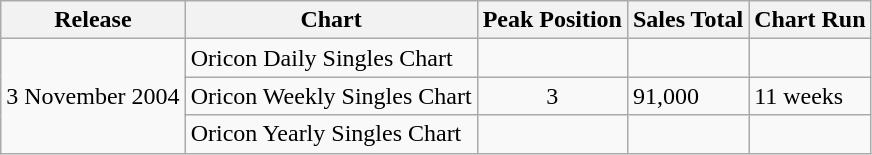<table class="wikitable">
<tr>
<th>Release</th>
<th>Chart</th>
<th>Peak Position</th>
<th>Sales Total</th>
<th>Chart Run</th>
</tr>
<tr>
<td rowspan="3">3 November 2004</td>
<td>Oricon Daily Singles Chart</td>
<td align="center"></td>
<td></td>
<td></td>
</tr>
<tr>
<td>Oricon Weekly Singles Chart</td>
<td align="center">3</td>
<td>91,000</td>
<td>11 weeks</td>
</tr>
<tr>
<td>Oricon Yearly Singles Chart</td>
<td align="center"></td>
<td></td>
<td></td>
</tr>
</table>
